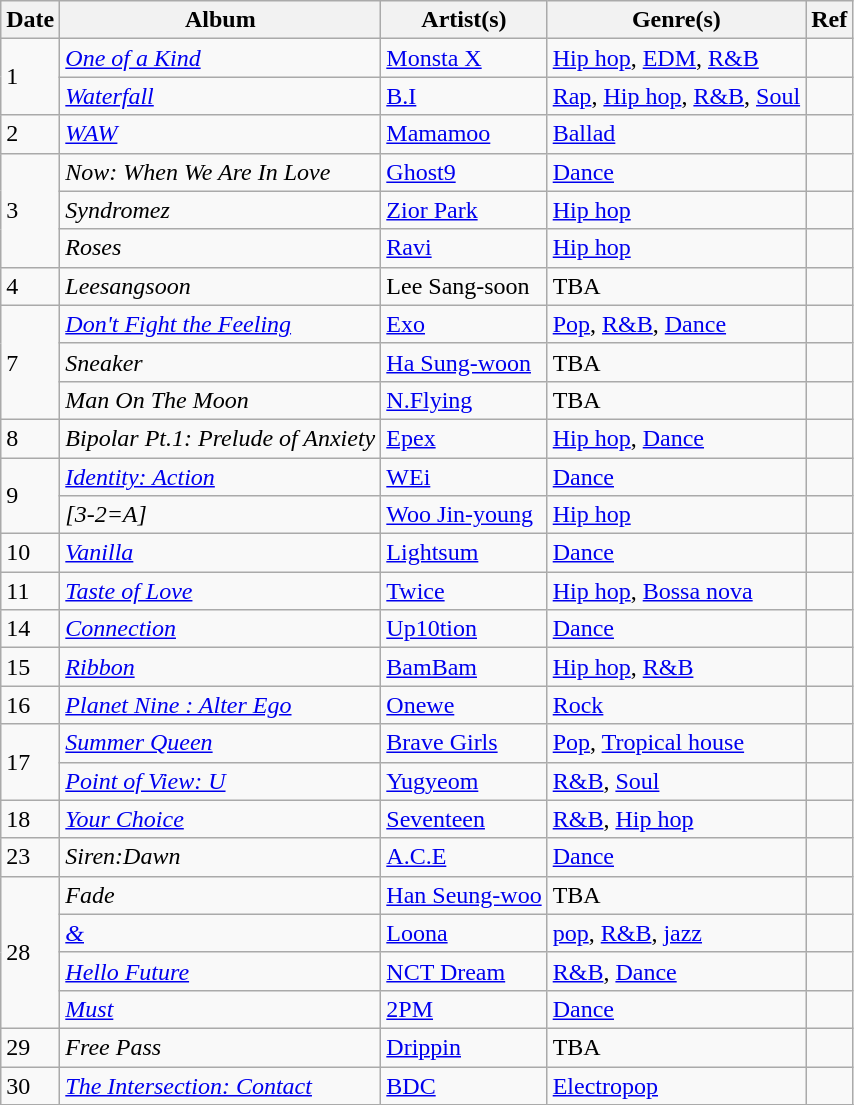<table class="wikitable">
<tr>
<th>Date</th>
<th>Album</th>
<th>Artist(s)</th>
<th>Genre(s)</th>
<th>Ref</th>
</tr>
<tr>
<td rowspan="2">1</td>
<td><em><a href='#'>One of a Kind</a></em></td>
<td><a href='#'>Monsta X</a></td>
<td><a href='#'>Hip hop</a>, <a href='#'>EDM</a>, <a href='#'>R&B</a></td>
<td></td>
</tr>
<tr>
<td><em><a href='#'>Waterfall</a></em></td>
<td><a href='#'>B.I</a></td>
<td><a href='#'>Rap</a>, <a href='#'>Hip hop</a>, <a href='#'>R&B</a>, <a href='#'>Soul</a></td>
<td></td>
</tr>
<tr>
<td>2</td>
<td><a href='#'><em>WAW</em></a></td>
<td><a href='#'>Mamamoo</a></td>
<td><a href='#'>Ballad</a></td>
<td></td>
</tr>
<tr>
<td rowspan="3">3</td>
<td><em>Now: When We Are In Love</em></td>
<td><a href='#'>Ghost9</a></td>
<td><a href='#'>Dance</a></td>
<td></td>
</tr>
<tr>
<td><em>Syndromez</em></td>
<td><a href='#'>Zior Park</a></td>
<td><a href='#'>Hip hop</a></td>
<td></td>
</tr>
<tr>
<td><em>Roses</em></td>
<td><a href='#'>Ravi</a></td>
<td><a href='#'>Hip hop</a></td>
<td></td>
</tr>
<tr>
<td>4</td>
<td><em>Leesangsoon</em></td>
<td>Lee Sang-soon</td>
<td>TBA</td>
<td></td>
</tr>
<tr>
<td rowspan="3">7</td>
<td><em><a href='#'>Don't Fight the Feeling</a></em></td>
<td><a href='#'>Exo</a></td>
<td><a href='#'>Pop</a>, <a href='#'>R&B</a>, <a href='#'>Dance</a></td>
<td></td>
</tr>
<tr>
<td><em>Sneaker</em></td>
<td><a href='#'>Ha Sung-woon</a></td>
<td>TBA</td>
<td></td>
</tr>
<tr>
<td><em>Man On The Moon</em></td>
<td><a href='#'>N.Flying</a></td>
<td>TBA</td>
<td></td>
</tr>
<tr>
<td>8</td>
<td><em>Bipolar Pt.1: Prelude of Anxiety</em></td>
<td><a href='#'>Epex</a></td>
<td><a href='#'>Hip hop</a>, <a href='#'>Dance</a></td>
<td></td>
</tr>
<tr>
<td rowspan="2">9</td>
<td><em><a href='#'>Identity: Action</a></em></td>
<td><a href='#'>WEi</a></td>
<td><a href='#'>Dance</a></td>
<td></td>
</tr>
<tr>
<td><em>[3-2=A]</em></td>
<td><a href='#'>Woo Jin-young</a></td>
<td><a href='#'>Hip hop</a></td>
<td></td>
</tr>
<tr>
<td>10</td>
<td><em><a href='#'>Vanilla</a></em></td>
<td><a href='#'>Lightsum</a></td>
<td><a href='#'>Dance</a></td>
<td></td>
</tr>
<tr>
<td>11</td>
<td><em><a href='#'>Taste of Love</a></em></td>
<td><a href='#'>Twice</a></td>
<td><a href='#'>Hip hop</a>, <a href='#'>Bossa nova</a></td>
<td></td>
</tr>
<tr>
<td>14</td>
<td><em><a href='#'>Connection</a></em></td>
<td><a href='#'>Up10tion</a></td>
<td><a href='#'>Dance</a></td>
<td></td>
</tr>
<tr>
<td>15</td>
<td><em><a href='#'>Ribbon</a></em></td>
<td><a href='#'>BamBam</a></td>
<td><a href='#'>Hip hop</a>, <a href='#'>R&B</a></td>
<td></td>
</tr>
<tr>
<td>16</td>
<td><em><a href='#'>Planet Nine : Alter Ego</a></em></td>
<td><a href='#'>Onewe</a></td>
<td><a href='#'>Rock</a></td>
<td></td>
</tr>
<tr>
<td rowspan="2">17</td>
<td><em><a href='#'>Summer Queen</a></em></td>
<td><a href='#'>Brave Girls</a></td>
<td><a href='#'>Pop</a>, <a href='#'>Tropical house</a></td>
<td></td>
</tr>
<tr>
<td><em><a href='#'>Point of View: U</a></em></td>
<td><a href='#'>Yugyeom</a></td>
<td><a href='#'>R&B</a>, <a href='#'>Soul</a></td>
<td></td>
</tr>
<tr>
<td>18</td>
<td><em><a href='#'>Your Choice</a></em></td>
<td><a href='#'>Seventeen</a></td>
<td><a href='#'>R&B</a>, <a href='#'>Hip hop</a></td>
<td></td>
</tr>
<tr>
<td>23</td>
<td><em>Siren:Dawn</em></td>
<td><a href='#'>A.C.E</a></td>
<td><a href='#'>Dance</a></td>
<td></td>
</tr>
<tr>
<td rowspan="4">28</td>
<td><em>Fade</em></td>
<td><a href='#'>Han Seung-woo</a></td>
<td>TBA</td>
<td></td>
</tr>
<tr>
<td><em><a href='#'>&</a></em></td>
<td><a href='#'>Loona</a></td>
<td><a href='#'>pop</a>, <a href='#'>R&B</a>, <a href='#'>jazz</a></td>
<td></td>
</tr>
<tr>
<td><em><a href='#'>Hello Future</a></em></td>
<td><a href='#'>NCT Dream</a></td>
<td><a href='#'>R&B</a>, <a href='#'>Dance</a></td>
<td></td>
</tr>
<tr>
<td><em><a href='#'>Must</a></em></td>
<td><a href='#'>2PM</a></td>
<td><a href='#'>Dance</a></td>
<td></td>
</tr>
<tr>
<td>29</td>
<td><em>Free Pass</em></td>
<td><a href='#'>Drippin</a></td>
<td>TBA</td>
<td></td>
</tr>
<tr>
<td>30</td>
<td><em><a href='#'>The Intersection: Contact</a></em></td>
<td><a href='#'>BDC</a></td>
<td><a href='#'>Electropop</a></td>
<td></td>
</tr>
<tr>
</tr>
</table>
